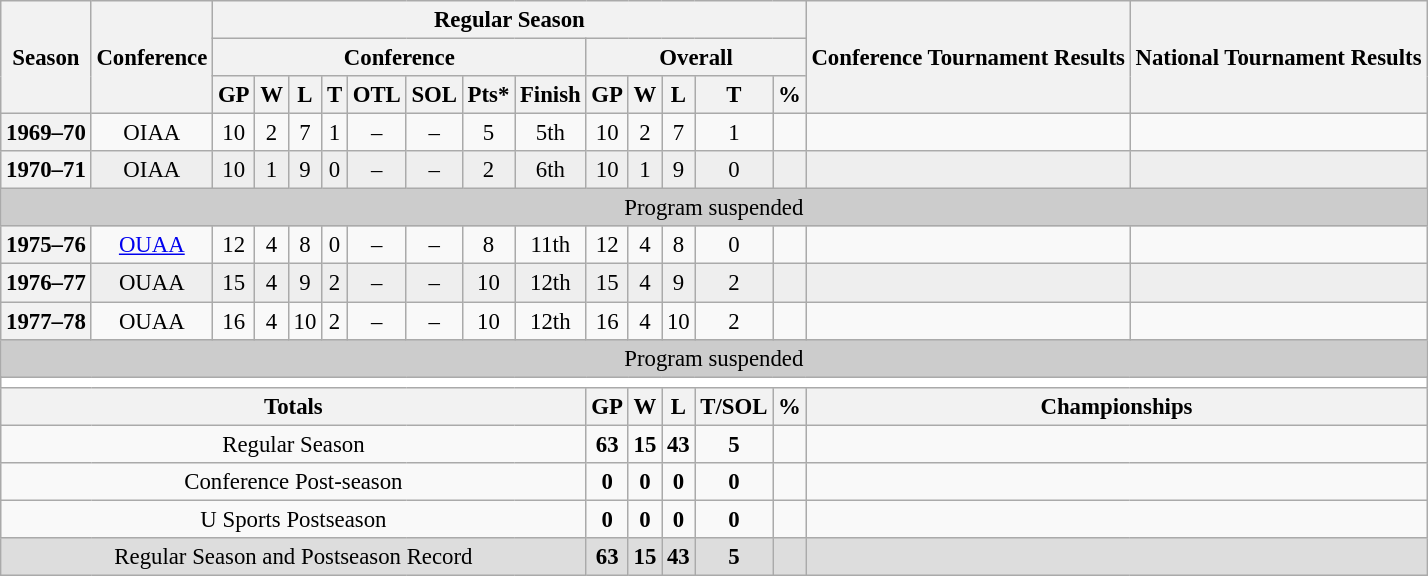<table class="wikitable" style="text-align: center; font-size: 95%">
<tr>
<th rowspan="3">Season</th>
<th rowspan="3">Conference</th>
<th colspan="13">Regular Season</th>
<th rowspan="3">Conference Tournament Results</th>
<th rowspan="3">National Tournament Results</th>
</tr>
<tr>
<th colspan="8">Conference</th>
<th colspan="5">Overall</th>
</tr>
<tr>
<th>GP</th>
<th>W</th>
<th>L</th>
<th>T</th>
<th>OTL</th>
<th>SOL</th>
<th>Pts*</th>
<th>Finish</th>
<th>GP</th>
<th>W</th>
<th>L</th>
<th>T</th>
<th>%</th>
</tr>
<tr>
<th>1969–70</th>
<td>OIAA</td>
<td>10</td>
<td>2</td>
<td>7</td>
<td>1</td>
<td>–</td>
<td>–</td>
<td>5</td>
<td>5th</td>
<td>10</td>
<td>2</td>
<td>7</td>
<td>1</td>
<td></td>
<td align="left"></td>
<td align="left"></td>
</tr>
<tr bgcolor=eeeeee>
<th>1970–71</th>
<td>OIAA</td>
<td>10</td>
<td>1</td>
<td>9</td>
<td>0</td>
<td>–</td>
<td>–</td>
<td>2</td>
<td>6th</td>
<td>10</td>
<td>1</td>
<td>9</td>
<td>0</td>
<td></td>
<td align="left"></td>
<td align="left"></td>
</tr>
<tr bgcolor=cccccc>
<td colspan=18>Program suspended</td>
</tr>
<tr>
<th>1975–76</th>
<td><a href='#'>OUAA</a></td>
<td>12</td>
<td>4</td>
<td>8</td>
<td>0</td>
<td>–</td>
<td>–</td>
<td>8</td>
<td>11th</td>
<td>12</td>
<td>4</td>
<td>8</td>
<td>0</td>
<td></td>
<td align="left"></td>
<td align="left"></td>
</tr>
<tr bgcolor=eeeeee>
<th>1976–77</th>
<td>OUAA</td>
<td>15</td>
<td>4</td>
<td>9</td>
<td>2</td>
<td>–</td>
<td>–</td>
<td>10</td>
<td>12th</td>
<td>15</td>
<td>4</td>
<td>9</td>
<td>2</td>
<td></td>
<td align="left"></td>
<td align="left"></td>
</tr>
<tr>
<th>1977–78</th>
<td>OUAA</td>
<td>16</td>
<td>4</td>
<td>10</td>
<td>2</td>
<td>–</td>
<td>–</td>
<td>10</td>
<td>12th</td>
<td>16</td>
<td>4</td>
<td>10</td>
<td>2</td>
<td></td>
<td align="left"></td>
<td align="left"></td>
</tr>
<tr bgcolor=cccccc>
<td colspan=18>Program suspended</td>
</tr>
<tr>
</tr>
<tr ->
</tr>
<tr>
<td colspan="17" style="background:#fff;"></td>
</tr>
<tr>
<th colspan="10">Totals</th>
<th>GP</th>
<th>W</th>
<th>L</th>
<th>T/SOL</th>
<th>%</th>
<th colspan="2">Championships</th>
</tr>
<tr>
<td colspan="10">Regular Season</td>
<td><strong>63</strong></td>
<td><strong>15</strong></td>
<td><strong>43</strong></td>
<td><strong>5</strong></td>
<td><strong></strong></td>
<td colspan="2" align="left"></td>
</tr>
<tr>
<td colspan="10">Conference Post-season</td>
<td><strong>0</strong></td>
<td><strong>0</strong></td>
<td><strong>0</strong></td>
<td><strong>0</strong></td>
<td><strong></strong></td>
<td colspan="2" align="left"></td>
</tr>
<tr>
<td colspan="10">U Sports Postseason</td>
<td><strong>0</strong></td>
<td><strong>0</strong></td>
<td><strong>0</strong></td>
<td><strong>0</strong></td>
<td><strong></strong></td>
<td colspan="2" align="left"></td>
</tr>
<tr bgcolor=dddddd>
<td colspan="10">Regular Season and Postseason Record</td>
<td><strong>63</strong></td>
<td><strong>15</strong></td>
<td><strong>43</strong></td>
<td><strong>5</strong></td>
<td><strong></strong></td>
<td colspan="2" align="left"></td>
</tr>
</table>
